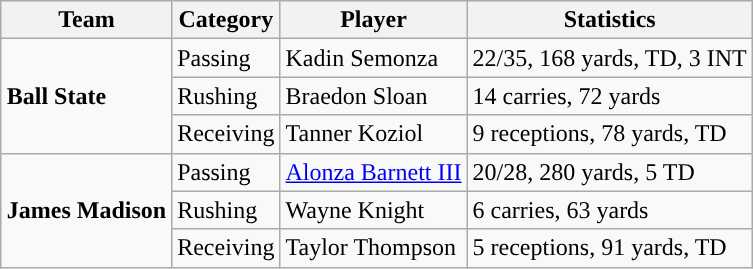<table class="wikitable" style="float: right;">
<tr>
<th>Team</th>
<th>Category</th>
<th>Player</th>
<th>Statistics</th>
</tr>
<tr>
<td rowspan=3><strong>Ball State</strong></td>
<td>Passing</td>
<td>Kadin Semonza</td>
<td>22/35, 168 yards, TD, 3 INT</td>
</tr>
<tr>
<td>Rushing</td>
<td>Braedon Sloan</td>
<td>14 carries, 72 yards</td>
</tr>
<tr>
<td>Receiving</td>
<td>Tanner Koziol</td>
<td>9 receptions, 78 yards, TD</td>
</tr>
<tr>
<td rowspan=3><strong>James Madison</strong></td>
<td>Passing</td>
<td><a href='#'>Alonza Barnett III</a></td>
<td>20/28, 280 yards, 5 TD</td>
</tr>
<tr>
<td>Rushing</td>
<td>Wayne Knight</td>
<td>6 carries, 63 yards</td>
</tr>
<tr>
<td>Receiving</td>
<td>Taylor Thompson</td>
<td>5 receptions, 91 yards, TD</td>
</tr>
</table>
